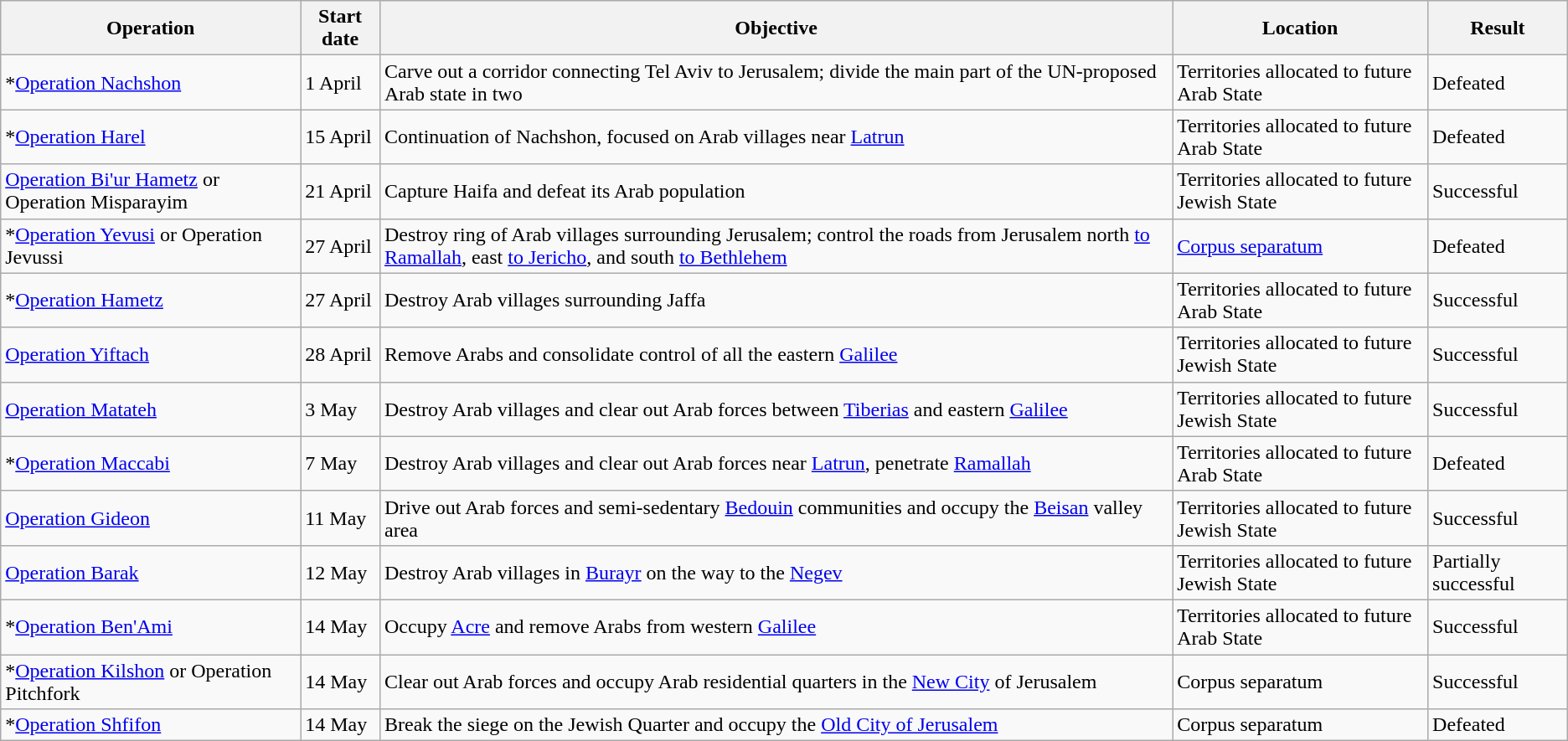<table class="wikitable">
<tr>
<th>Operation</th>
<th>Start date</th>
<th>Objective</th>
<th>Location</th>
<th>Result</th>
</tr>
<tr>
<td>*<a href='#'>Operation Nachshon</a></td>
<td>1 April</td>
<td>Carve out a corridor connecting Tel Aviv to Jerusalem; divide the main part of the UN-proposed Arab state in two</td>
<td>Territories allocated to future Arab State</td>
<td>Defeated</td>
</tr>
<tr>
<td>*<a href='#'>Operation Harel</a></td>
<td>15 April</td>
<td>Continuation of Nachshon, focused on Arab villages near <a href='#'>Latrun</a></td>
<td>Territories allocated to future Arab State</td>
<td>Defeated</td>
</tr>
<tr>
<td><a href='#'>Operation Bi'ur Hametz</a> or Operation Misparayim</td>
<td>21 April</td>
<td>Capture Haifa and defeat its Arab population</td>
<td>Territories allocated to future Jewish State</td>
<td>Successful</td>
</tr>
<tr>
<td>*<a href='#'>Operation Yevusi</a> or Operation Jevussi</td>
<td>27 April</td>
<td>Destroy ring of Arab villages surrounding Jerusalem; control the roads from Jerusalem north <a href='#'>to Ramallah</a>, east <a href='#'>to Jericho</a>, and south <a href='#'>to Bethlehem</a></td>
<td><a href='#'>Corpus separatum</a></td>
<td>Defeated</td>
</tr>
<tr>
<td>*<a href='#'>Operation Hametz</a></td>
<td>27 April</td>
<td>Destroy Arab villages surrounding Jaffa</td>
<td>Territories allocated to future Arab State</td>
<td>Successful</td>
</tr>
<tr>
<td><a href='#'>Operation Yiftach</a></td>
<td>28 April</td>
<td>Remove Arabs and consolidate control of all the eastern <a href='#'>Galilee</a></td>
<td>Territories allocated to future Jewish State</td>
<td>Successful</td>
</tr>
<tr>
<td><a href='#'>Operation Matateh</a></td>
<td>3 May</td>
<td>Destroy Arab villages and clear out Arab forces between <a href='#'>Tiberias</a> and eastern <a href='#'>Galilee</a></td>
<td>Territories allocated to future Jewish State</td>
<td>Successful</td>
</tr>
<tr>
<td>*<a href='#'>Operation Maccabi</a></td>
<td>7 May</td>
<td>Destroy Arab villages and clear out Arab forces near <a href='#'>Latrun</a>, penetrate <a href='#'>Ramallah</a></td>
<td>Territories allocated to future Arab State</td>
<td>Defeated</td>
</tr>
<tr>
<td><a href='#'>Operation Gideon</a></td>
<td>11 May</td>
<td>Drive out Arab forces and semi-sedentary <a href='#'>Bedouin</a> communities and occupy the <a href='#'>Beisan</a> valley area</td>
<td>Territories allocated to future Jewish State</td>
<td>Successful</td>
</tr>
<tr>
<td><a href='#'>Operation Barak</a></td>
<td>12 May</td>
<td>Destroy Arab villages in <a href='#'>Burayr</a> on the way to the <a href='#'>Negev</a></td>
<td>Territories allocated to future Jewish State</td>
<td>Partially successful</td>
</tr>
<tr>
<td>*<a href='#'>Operation Ben'Ami</a></td>
<td>14 May</td>
<td>Occupy <a href='#'>Acre</a> and remove Arabs from western <a href='#'>Galilee</a></td>
<td>Territories allocated to future Arab State</td>
<td>Successful</td>
</tr>
<tr>
<td>*<a href='#'>Operation Kilshon</a> or Operation Pitchfork</td>
<td>14 May</td>
<td>Clear out Arab forces and occupy Arab residential quarters in the <a href='#'>New City</a> of Jerusalem</td>
<td>Corpus separatum</td>
<td>Successful</td>
</tr>
<tr>
<td>*<a href='#'>Operation Shfifon</a></td>
<td>14 May</td>
<td>Break the siege on the Jewish Quarter and occupy the <a href='#'>Old City of Jerusalem</a></td>
<td>Corpus separatum</td>
<td>Defeated</td>
</tr>
</table>
